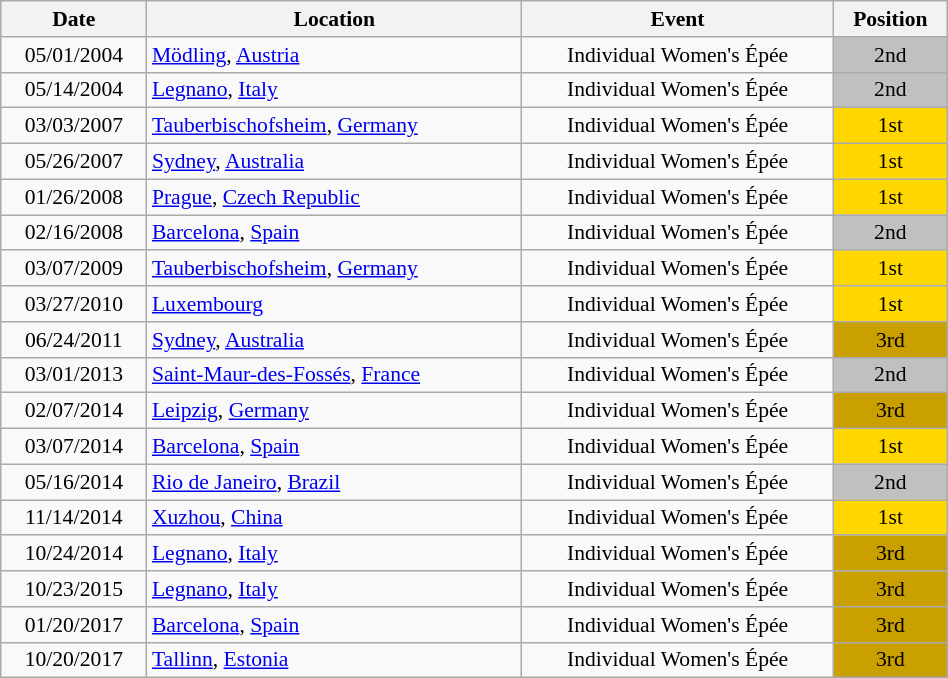<table class="wikitable" width="50%" style="font-size:90%; text-align:center;">
<tr>
<th>Date</th>
<th>Location</th>
<th>Event</th>
<th>Position</th>
</tr>
<tr>
<td>05/01/2004</td>
<td rowspan="1" align="left"> <a href='#'>Mödling</a>, <a href='#'>Austria</a></td>
<td>Individual Women's Épée</td>
<td bgcolor="silver">2nd</td>
</tr>
<tr>
<td>05/14/2004</td>
<td rowspan="1" align="left"> <a href='#'>Legnano</a>, <a href='#'>Italy</a></td>
<td>Individual Women's Épée</td>
<td bgcolor="silver">2nd</td>
</tr>
<tr>
<td>03/03/2007</td>
<td rowspan="1" align="left"> <a href='#'>Tauberbischofsheim</a>, <a href='#'>Germany</a></td>
<td>Individual Women's Épée</td>
<td bgcolor="gold">1st</td>
</tr>
<tr>
<td>05/26/2007</td>
<td rowspan="1" align="left"> <a href='#'>Sydney</a>, <a href='#'>Australia</a></td>
<td>Individual Women's Épée</td>
<td bgcolor="gold">1st</td>
</tr>
<tr>
<td>01/26/2008</td>
<td rowspan="1" align="left"> <a href='#'>Prague</a>, <a href='#'>Czech Republic</a></td>
<td>Individual Women's Épée</td>
<td bgcolor="gold">1st</td>
</tr>
<tr>
<td>02/16/2008</td>
<td rowspan="1" align="left"> <a href='#'>Barcelona</a>, <a href='#'>Spain</a></td>
<td>Individual Women's Épée</td>
<td bgcolor="silver">2nd</td>
</tr>
<tr>
<td>03/07/2009</td>
<td rowspan="1" align="left"> <a href='#'>Tauberbischofsheim</a>, <a href='#'>Germany</a></td>
<td>Individual Women's Épée</td>
<td bgcolor="gold">1st</td>
</tr>
<tr>
<td>03/27/2010</td>
<td rowspan="1" align="left"> <a href='#'>Luxembourg</a></td>
<td>Individual Women's Épée</td>
<td bgcolor="gold">1st</td>
</tr>
<tr>
<td>06/24/2011</td>
<td rowspan="1" align="left"> <a href='#'>Sydney</a>, <a href='#'>Australia</a></td>
<td>Individual Women's Épée</td>
<td bgcolor="caramel">3rd</td>
</tr>
<tr>
<td>03/01/2013</td>
<td rowspan="1" align="left"> <a href='#'>Saint-Maur-des-Fossés</a>, <a href='#'>France</a></td>
<td>Individual Women's Épée</td>
<td bgcolor="silver">2nd</td>
</tr>
<tr>
<td rowspan="1">02/07/2014</td>
<td rowspan="1" align="left"> <a href='#'>Leipzig</a>, <a href='#'>Germany</a></td>
<td>Individual Women's Épée</td>
<td bgcolor="caramel">3rd</td>
</tr>
<tr>
<td>03/07/2014</td>
<td rowspan="1" align="left"> <a href='#'>Barcelona</a>, <a href='#'>Spain</a></td>
<td>Individual Women's Épée</td>
<td bgcolor="gold">1st</td>
</tr>
<tr>
<td>05/16/2014</td>
<td rowspan="1" align="left"> <a href='#'>Rio de Janeiro</a>, <a href='#'>Brazil</a></td>
<td>Individual Women's Épée</td>
<td bgcolor="silver">2nd</td>
</tr>
<tr>
<td>11/14/2014</td>
<td rowspan="1" align="left"> <a href='#'>Xuzhou</a>, <a href='#'>China</a></td>
<td>Individual Women's Épée</td>
<td bgcolor="gold">1st</td>
</tr>
<tr>
<td>10/24/2014</td>
<td rowspan="1" align="left"> <a href='#'>Legnano</a>, <a href='#'>Italy</a></td>
<td>Individual Women's Épée</td>
<td bgcolor="caramel">3rd</td>
</tr>
<tr>
<td>10/23/2015</td>
<td rowspan="1" align="left"> <a href='#'>Legnano</a>, <a href='#'>Italy</a></td>
<td>Individual Women's Épée</td>
<td bgcolor="caramel">3rd</td>
</tr>
<tr>
<td>01/20/2017</td>
<td rowspan="1" align="left"> <a href='#'>Barcelona</a>, <a href='#'>Spain</a></td>
<td>Individual Women's Épée</td>
<td bgcolor="caramel">3rd</td>
</tr>
<tr>
<td>10/20/2017</td>
<td rowspan="1" align="left"> <a href='#'>Tallinn</a>, <a href='#'>Estonia</a></td>
<td>Individual Women's Épée</td>
<td bgcolor="caramel">3rd</td>
</tr>
</table>
